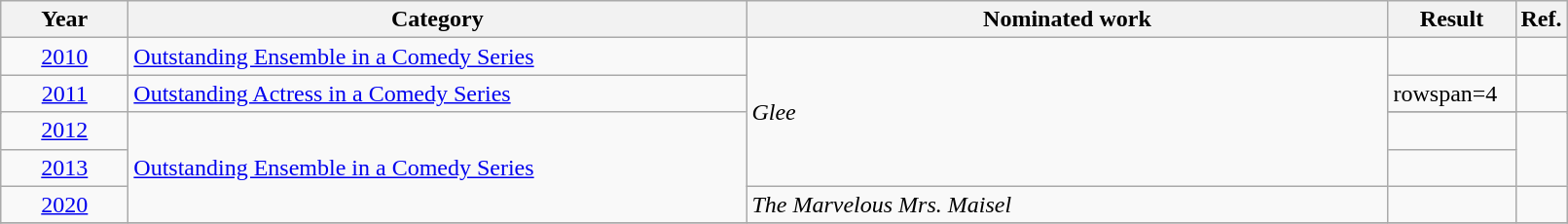<table class=wikitable>
<tr>
<th scope="col" style="width:5em;">Year</th>
<th scope="col" style="width:26em;">Category</th>
<th scope="col" style="width:27em;">Nominated work</th>
<th scope="col" style="width:5em;">Result</th>
<th>Ref.</th>
</tr>
<tr>
<td style="text-align:center;"><a href='#'>2010</a></td>
<td><a href='#'>Outstanding Ensemble in a Comedy Series</a></td>
<td rowspan=5><em>Glee</em></td>
<td></td>
<td style="text-align:center;"></td>
</tr>
<tr>
<td style="text-align:center;", rowspan=2><a href='#'>2011</a></td>
<td><a href='#'>Outstanding Actress in a Comedy Series</a></td>
<td>rowspan=4 </td>
<td rowspan=2 style="text-align:center;"></td>
</tr>
<tr>
<td rowspan=4><a href='#'>Outstanding Ensemble in a Comedy Series</a></td>
</tr>
<tr>
<td style="text-align:center;"><a href='#'>2012</a></td>
<td style="text-align:center;"></td>
</tr>
<tr>
<td style="text-align:center;"><a href='#'>2013</a></td>
<td style="text-align:center;"></td>
</tr>
<tr>
<td style="text-align:center;"><a href='#'>2020</a></td>
<td><em>The Marvelous Mrs. Maisel</em></td>
<td></td>
<td style="text-align:center;"></td>
</tr>
<tr>
</tr>
</table>
